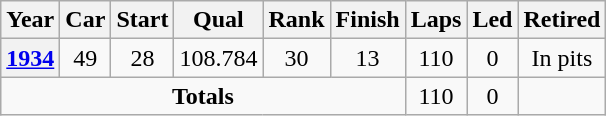<table class="wikitable" style="text-align:center">
<tr>
<th>Year</th>
<th>Car</th>
<th>Start</th>
<th>Qual</th>
<th>Rank</th>
<th>Finish</th>
<th>Laps</th>
<th>Led</th>
<th>Retired</th>
</tr>
<tr>
<th><a href='#'>1934</a></th>
<td>49</td>
<td>28</td>
<td>108.784</td>
<td>30</td>
<td>13</td>
<td>110</td>
<td>0</td>
<td>In pits</td>
</tr>
<tr>
<td colspan=6><strong>Totals</strong></td>
<td>110</td>
<td>0</td>
<td></td>
</tr>
</table>
